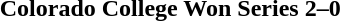<table class="noborder" style="text-align: center; border: none; width: 100%">
<tr>
<th width="97%"><strong>Colorado College Won Series 2–0</strong></th>
<th width="3%"></th>
</tr>
</table>
